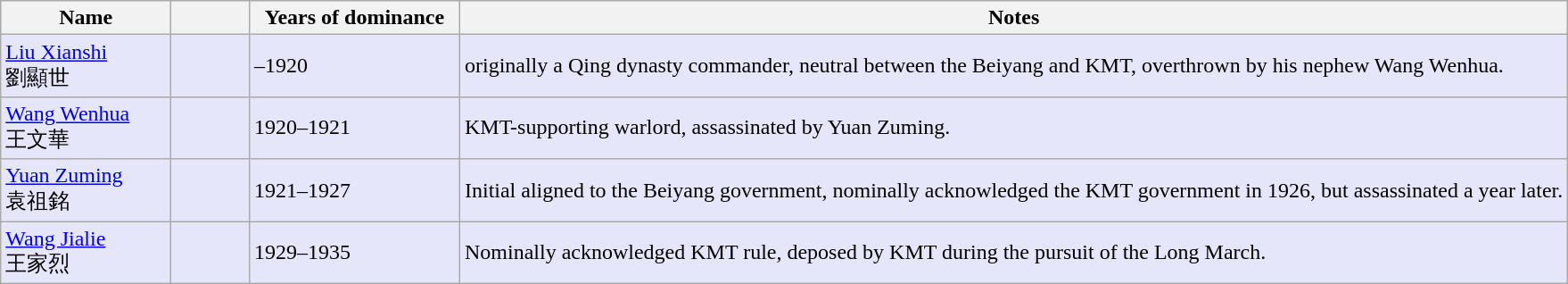<table class="wikitable">
<tr>
<th width=120px>Name</th>
<th width=51px></th>
<th width=150px>Years of dominance</th>
<th>Notes</th>
</tr>
<tr bgcolor=#E6E6FA>
<td><a href='#'>Liu Xianshi</a><br>劉顯世</td>
<td align=center></td>
<td>–1920</td>
<td>originally a Qing dynasty commander, neutral between the Beiyang and KMT, overthrown by his nephew Wang Wenhua.</td>
</tr>
<tr bgcolor=#E6E6FA>
<td><a href='#'>Wang Wenhua</a><br>王文華</td>
<td align=center></td>
<td>1920–1921</td>
<td>KMT-supporting warlord, assassinated by Yuan Zuming.</td>
</tr>
<tr bgcolor=#E6E6FA>
<td><a href='#'>Yuan Zuming</a><br>袁祖銘</td>
<td align=center></td>
<td>1921–1927</td>
<td>Initial aligned to the Beiyang government, nominally acknowledged the KMT government in 1926, but assassinated a year later.</td>
</tr>
<tr bgcolor=#E6E6FA>
<td><a href='#'>Wang Jialie</a><br>王家烈</td>
<td align=center></td>
<td>1929–1935</td>
<td>Nominally acknowledged KMT rule, deposed by KMT during the pursuit of the Long March.</td>
</tr>
</table>
